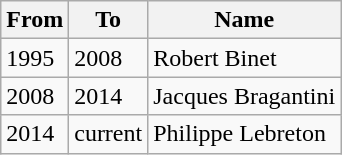<table class="wikitable">
<tr>
<th>From</th>
<th>To</th>
<th>Name</th>
</tr>
<tr>
<td>1995</td>
<td>2008</td>
<td>Robert Binet</td>
</tr>
<tr>
<td>2008</td>
<td>2014</td>
<td>Jacques Bragantini</td>
</tr>
<tr>
<td>2014</td>
<td>current</td>
<td>Philippe Lebreton</td>
</tr>
</table>
